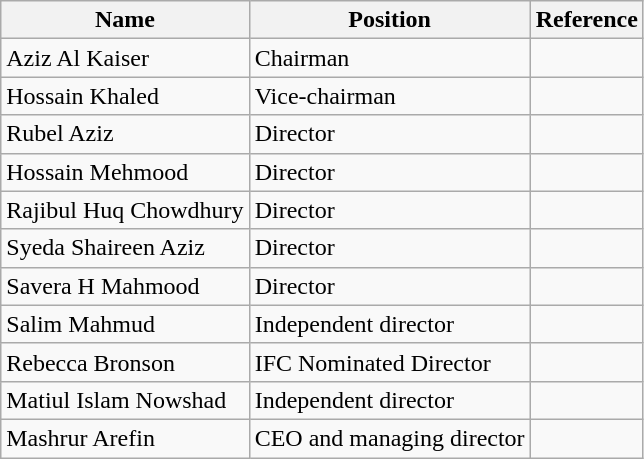<table class="wikitable">
<tr>
<th>Name</th>
<th>Position</th>
<th>Reference</th>
</tr>
<tr>
<td>Aziz Al Kaiser</td>
<td>Chairman</td>
<td></td>
</tr>
<tr>
<td>Hossain Khaled</td>
<td>Vice-chairman</td>
<td></td>
</tr>
<tr>
<td>Rubel Aziz</td>
<td>Director</td>
<td></td>
</tr>
<tr>
<td>Hossain Mehmood</td>
<td>Director</td>
<td></td>
</tr>
<tr>
<td>Rajibul Huq Chowdhury</td>
<td>Director</td>
<td></td>
</tr>
<tr>
<td>Syeda Shaireen Aziz</td>
<td>Director</td>
<td></td>
</tr>
<tr>
<td>Savera H Mahmood</td>
<td>Director</td>
<td></td>
</tr>
<tr>
<td>Salim Mahmud</td>
<td>Independent director</td>
<td></td>
</tr>
<tr>
<td>Rebecca Bronson</td>
<td>IFC Nominated Director</td>
<td></td>
</tr>
<tr>
<td>Matiul Islam Nowshad</td>
<td>Independent director</td>
<td></td>
</tr>
<tr>
<td>Mashrur Arefin</td>
<td>CEO and managing director</td>
<td></td>
</tr>
</table>
